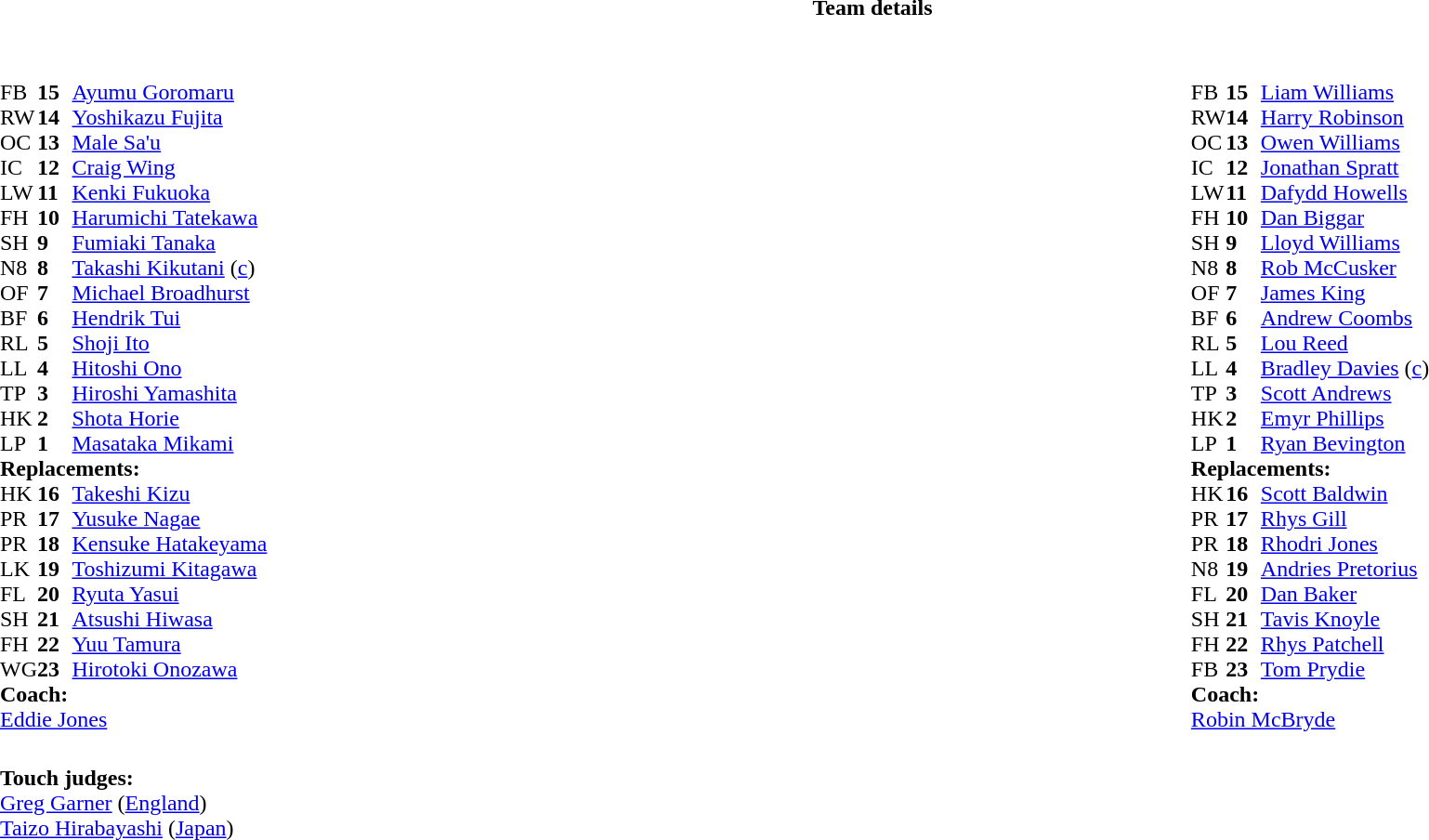<table border="0" width="100%" class="collapsible collapsed">
<tr>
<th>Team details</th>
</tr>
<tr>
<td><br><table style="width:100%;">
<tr>
<td style="vertical-align:top; width:50%"><br><table cellspacing="0" cellpadding="0">
<tr>
<th width="25"></th>
<th width="25"></th>
</tr>
<tr>
<td>FB</td>
<td><strong>15</strong></td>
<td><a href='#'>Ayumu Goromaru</a></td>
</tr>
<tr>
<td>RW</td>
<td><strong>14</strong></td>
<td><a href='#'>Yoshikazu Fujita</a></td>
</tr>
<tr>
<td>OC</td>
<td><strong>13</strong></td>
<td><a href='#'>Male Sa'u</a></td>
</tr>
<tr>
<td>IC</td>
<td><strong>12</strong></td>
<td><a href='#'>Craig Wing</a></td>
<td></td>
<td></td>
</tr>
<tr>
<td>LW</td>
<td><strong>11</strong></td>
<td><a href='#'>Kenki Fukuoka</a></td>
<td></td>
<td></td>
</tr>
<tr>
<td>FH</td>
<td><strong>10</strong></td>
<td><a href='#'>Harumichi Tatekawa</a></td>
</tr>
<tr>
<td>SH</td>
<td><strong>9</strong></td>
<td><a href='#'>Fumiaki Tanaka</a></td>
<td></td>
<td></td>
</tr>
<tr>
<td>N8</td>
<td><strong>8</strong></td>
<td><a href='#'>Takashi Kikutani</a> (<a href='#'>c</a>)</td>
</tr>
<tr>
<td>OF</td>
<td><strong>7</strong></td>
<td><a href='#'>Michael Broadhurst</a></td>
</tr>
<tr>
<td>BF</td>
<td><strong>6</strong></td>
<td><a href='#'>Hendrik Tui</a></td>
<td></td>
<td></td>
</tr>
<tr>
<td>RL</td>
<td><strong>5</strong></td>
<td><a href='#'>Shoji Ito</a></td>
</tr>
<tr>
<td>LL</td>
<td><strong>4</strong></td>
<td><a href='#'>Hitoshi Ono</a></td>
<td></td>
<td></td>
</tr>
<tr>
<td>TP</td>
<td><strong>3</strong></td>
<td><a href='#'>Hiroshi Yamashita</a></td>
<td></td>
<td></td>
</tr>
<tr>
<td>HK</td>
<td><strong>2</strong></td>
<td><a href='#'>Shota Horie</a></td>
<td></td>
<td colspan=2></td>
<td></td>
</tr>
<tr>
<td>LP</td>
<td><strong>1</strong></td>
<td><a href='#'>Masataka Mikami</a></td>
<td></td>
<td></td>
</tr>
<tr>
<td colspan=3><strong>Replacements:</strong></td>
</tr>
<tr>
<td>HK</td>
<td><strong>16</strong></td>
<td><a href='#'>Takeshi Kizu</a></td>
<td></td>
<td></td>
<td></td>
<td></td>
</tr>
<tr>
<td>PR</td>
<td><strong>17</strong></td>
<td><a href='#'>Yusuke Nagae</a></td>
<td></td>
<td></td>
</tr>
<tr>
<td>PR</td>
<td><strong>18</strong></td>
<td><a href='#'>Kensuke Hatakeyama</a></td>
<td></td>
<td></td>
</tr>
<tr>
<td>LK</td>
<td><strong>19</strong></td>
<td><a href='#'>Toshizumi Kitagawa</a></td>
<td></td>
<td></td>
</tr>
<tr>
<td>FL</td>
<td><strong>20</strong></td>
<td><a href='#'>Ryuta Yasui</a></td>
<td></td>
<td></td>
</tr>
<tr>
<td>SH</td>
<td><strong>21</strong></td>
<td><a href='#'>Atsushi Hiwasa</a></td>
<td></td>
<td></td>
</tr>
<tr>
<td>FH</td>
<td><strong>22</strong></td>
<td><a href='#'>Yuu Tamura</a></td>
<td></td>
<td></td>
</tr>
<tr>
<td>WG</td>
<td><strong>23</strong></td>
<td><a href='#'>Hirotoki Onozawa</a></td>
<td></td>
<td></td>
</tr>
<tr>
<td colspan=3><strong>Coach:</strong></td>
</tr>
<tr>
<td colspan="4"> <a href='#'>Eddie Jones</a></td>
</tr>
</table>
</td>
<td style="vertical-align:top; width:50%"><br><table cellspacing="0" cellpadding="0" style="margin:auto">
<tr>
<th width="25"></th>
<th width="25"></th>
</tr>
<tr>
<td>FB</td>
<td><strong>15</strong></td>
<td><a href='#'>Liam Williams</a></td>
</tr>
<tr>
<td>RW</td>
<td><strong>14</strong></td>
<td><a href='#'>Harry Robinson</a></td>
</tr>
<tr>
<td>OC</td>
<td><strong>13</strong></td>
<td><a href='#'>Owen Williams</a></td>
</tr>
<tr>
<td>IC</td>
<td><strong>12</strong></td>
<td><a href='#'>Jonathan Spratt</a></td>
</tr>
<tr>
<td>LW</td>
<td><strong>11</strong></td>
<td><a href='#'>Dafydd Howells</a></td>
</tr>
<tr>
<td>FH</td>
<td><strong>10</strong></td>
<td><a href='#'>Dan Biggar</a></td>
<td></td>
<td></td>
</tr>
<tr>
<td>SH</td>
<td><strong>9</strong></td>
<td><a href='#'>Lloyd Williams</a></td>
<td></td>
<td></td>
</tr>
<tr>
<td>N8</td>
<td><strong>8</strong></td>
<td><a href='#'>Rob McCusker</a></td>
<td></td>
<td></td>
</tr>
<tr>
<td>OF</td>
<td><strong>7</strong></td>
<td><a href='#'>James King</a></td>
</tr>
<tr>
<td>BF</td>
<td><strong>6</strong></td>
<td><a href='#'>Andrew Coombs</a></td>
<td></td>
<td></td>
</tr>
<tr>
<td>RL</td>
<td><strong>5</strong></td>
<td><a href='#'>Lou Reed</a></td>
</tr>
<tr>
<td>LL</td>
<td><strong>4</strong></td>
<td><a href='#'>Bradley Davies</a> (<a href='#'>c</a>)</td>
</tr>
<tr>
<td>TP</td>
<td><strong>3</strong></td>
<td><a href='#'>Scott Andrews</a></td>
</tr>
<tr>
<td>HK</td>
<td><strong>2</strong></td>
<td><a href='#'>Emyr Phillips</a></td>
</tr>
<tr>
<td>LP</td>
<td><strong>1</strong></td>
<td><a href='#'>Ryan Bevington</a></td>
<td></td>
<td></td>
</tr>
<tr>
<td colspan=3><strong>Replacements:</strong></td>
</tr>
<tr>
<td>HK</td>
<td><strong>16</strong></td>
<td><a href='#'>Scott Baldwin</a></td>
</tr>
<tr>
<td>PR</td>
<td><strong>17</strong></td>
<td><a href='#'>Rhys Gill</a></td>
<td></td>
<td></td>
</tr>
<tr>
<td>PR</td>
<td><strong>18</strong></td>
<td><a href='#'>Rhodri Jones</a></td>
</tr>
<tr>
<td>N8</td>
<td><strong>19</strong></td>
<td><a href='#'>Andries Pretorius</a></td>
<td></td>
<td></td>
</tr>
<tr>
<td>FL</td>
<td><strong>20</strong></td>
<td><a href='#'>Dan Baker</a></td>
<td></td>
<td></td>
</tr>
<tr>
<td>SH</td>
<td><strong>21</strong></td>
<td><a href='#'>Tavis Knoyle</a></td>
<td></td>
<td></td>
</tr>
<tr>
<td>FH</td>
<td><strong>22</strong></td>
<td><a href='#'>Rhys Patchell</a></td>
<td></td>
<td></td>
</tr>
<tr>
<td>FB</td>
<td><strong>23</strong></td>
<td><a href='#'>Tom Prydie</a></td>
</tr>
<tr>
<td colspan=3><strong>Coach:</strong></td>
</tr>
<tr>
<td colspan="4"> <a href='#'>Robin McBryde</a></td>
</tr>
</table>
</td>
</tr>
</table>
<table style="width:100%">
<tr>
<td><br><strong>Touch judges:</strong>
<br><a href='#'>Greg Garner</a> (<a href='#'>England</a>)
<br><a href='#'>Taizo Hirabayashi</a> (<a href='#'>Japan</a>)</td>
</tr>
</table>
</td>
</tr>
</table>
